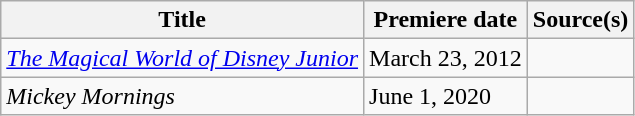<table class="wikitable sortable">
<tr>
<th>Title</th>
<th>Premiere date</th>
<th>Source(s)</th>
</tr>
<tr>
<td><em><a href='#'>The Magical World of Disney Junior</a></em></td>
<td>March 23, 2012</td>
<td></td>
</tr>
<tr>
<td><em>Mickey Mornings</em></td>
<td>June 1, 2020</td>
<td></td>
</tr>
</table>
